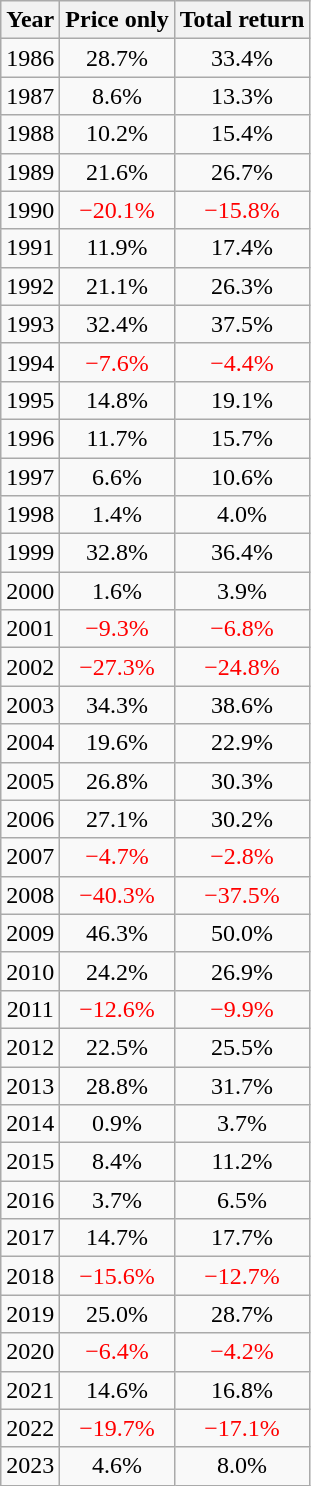<table class="wikitable sortable" style="text-align:center">
<tr>
<th>Year</th>
<th>Price only</th>
<th>Total return</th>
</tr>
<tr>
<td>1986</td>
<td>28.7%</td>
<td>33.4%</td>
</tr>
<tr>
<td>1987</td>
<td>8.6%</td>
<td>13.3%</td>
</tr>
<tr>
<td>1988</td>
<td>10.2%</td>
<td>15.4%</td>
</tr>
<tr>
<td>1989</td>
<td>21.6%</td>
<td>26.7%</td>
</tr>
<tr>
<td>1990</td>
<td style="color:red">−20.1%</td>
<td style="color:red">−15.8%</td>
</tr>
<tr>
<td>1991</td>
<td>11.9%</td>
<td>17.4%</td>
</tr>
<tr>
<td>1992</td>
<td>21.1%</td>
<td>26.3%</td>
</tr>
<tr>
<td>1993</td>
<td>32.4%</td>
<td>37.5%</td>
</tr>
<tr>
<td>1994</td>
<td style="color:red">−7.6%</td>
<td style="color:red">−4.4%</td>
</tr>
<tr>
<td>1995</td>
<td>14.8%</td>
<td>19.1%</td>
</tr>
<tr>
<td>1996</td>
<td>11.7%</td>
<td>15.7%</td>
</tr>
<tr>
<td>1997</td>
<td>6.6%</td>
<td>10.6%</td>
</tr>
<tr>
<td>1998</td>
<td>1.4%</td>
<td>4.0%</td>
</tr>
<tr>
<td>1999</td>
<td>32.8%</td>
<td>36.4%</td>
</tr>
<tr>
<td>2000</td>
<td>1.6%</td>
<td>3.9%</td>
</tr>
<tr>
<td>2001</td>
<td style="color:red">−9.3%</td>
<td style="color:red">−6.8%</td>
</tr>
<tr>
<td>2002</td>
<td style="color:red">−27.3%</td>
<td style="color:red">−24.8%</td>
</tr>
<tr>
<td>2003</td>
<td>34.3%</td>
<td>38.6%</td>
</tr>
<tr>
<td>2004</td>
<td>19.6%</td>
<td>22.9%</td>
</tr>
<tr>
<td>2005</td>
<td>26.8%</td>
<td>30.3%</td>
</tr>
<tr>
<td>2006</td>
<td>27.1%</td>
<td>30.2%</td>
</tr>
<tr>
<td>2007</td>
<td style="color:red">−4.7%</td>
<td style="color:red">−2.8%</td>
</tr>
<tr>
<td>2008</td>
<td style="color:red">−40.3%</td>
<td style="color:red">−37.5%</td>
</tr>
<tr>
<td>2009</td>
<td>46.3%</td>
<td>50.0%</td>
</tr>
<tr>
<td>2010</td>
<td>24.2%</td>
<td>26.9%</td>
</tr>
<tr>
<td>2011</td>
<td style="color:red">−12.6%</td>
<td style="color:red">−9.9%</td>
</tr>
<tr>
<td>2012</td>
<td>22.5%</td>
<td>25.5%</td>
</tr>
<tr>
<td>2013</td>
<td>28.8%</td>
<td>31.7%</td>
</tr>
<tr>
<td>2014</td>
<td>0.9%</td>
<td>3.7%</td>
</tr>
<tr>
<td>2015</td>
<td>8.4%</td>
<td>11.2%</td>
</tr>
<tr>
<td>2016</td>
<td>3.7%</td>
<td>6.5%</td>
</tr>
<tr>
<td>2017</td>
<td>14.7%</td>
<td>17.7%</td>
</tr>
<tr>
<td>2018</td>
<td style="color:red">−15.6%</td>
<td style="color:red">−12.7%</td>
</tr>
<tr>
<td>2019</td>
<td>25.0%</td>
<td>28.7%</td>
</tr>
<tr>
<td>2020</td>
<td style="color:red">−6.4%</td>
<td style="color:red">−4.2%</td>
</tr>
<tr>
<td>2021</td>
<td>14.6%</td>
<td>16.8%</td>
</tr>
<tr>
<td>2022</td>
<td style="color:red">−19.7%</td>
<td style="color:red">−17.1%</td>
</tr>
<tr>
<td>2023</td>
<td>4.6%</td>
<td>8.0%</td>
</tr>
</table>
